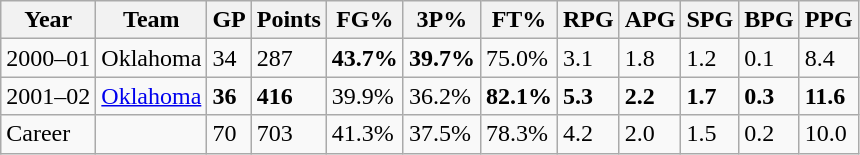<table class="wikitable">
<tr>
<th>Year</th>
<th>Team</th>
<th>GP</th>
<th>Points</th>
<th>FG%</th>
<th>3P%</th>
<th>FT%</th>
<th>RPG</th>
<th>APG</th>
<th>SPG</th>
<th>BPG</th>
<th>PPG</th>
</tr>
<tr>
<td>2000–01</td>
<td>Oklahoma</td>
<td>34</td>
<td>287</td>
<td><strong>43.7%</strong></td>
<td><strong>39.7%</strong></td>
<td>75.0%</td>
<td>3.1</td>
<td>1.8</td>
<td>1.2</td>
<td>0.1</td>
<td>8.4</td>
</tr>
<tr>
<td>2001–02</td>
<td><a href='#'>Oklahoma</a></td>
<td><strong>36</strong></td>
<td><strong>416</strong></td>
<td>39.9%</td>
<td>36.2%</td>
<td><strong>82.1%</strong></td>
<td><strong>5.3</strong></td>
<td><strong>2.2</strong></td>
<td><strong>1.7</strong></td>
<td><strong>0.3</strong></td>
<td><strong>11.6</strong></td>
</tr>
<tr>
<td>Career</td>
<td></td>
<td>70</td>
<td>703</td>
<td>41.3%</td>
<td>37.5%</td>
<td>78.3%</td>
<td>4.2</td>
<td>2.0</td>
<td>1.5</td>
<td>0.2</td>
<td>10.0</td>
</tr>
</table>
